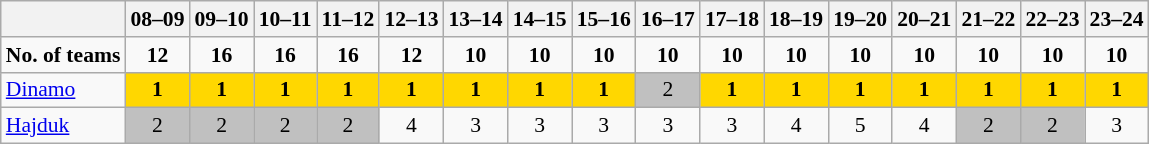<table border=1 bordercolor="#CCCCCC" class=wikitable style="font-size:90%;">
<tr align=LEFT valign=CENTER>
<th></th>
<th>08–09</th>
<th>09–10</th>
<th>10–11</th>
<th>11–12</th>
<th>12–13</th>
<th>13–14</th>
<th>14–15</th>
<th>15–16</th>
<th>16–17</th>
<th>17–18</th>
<th>18–19</th>
<th>19–20</th>
<th>20–21</th>
<th>21–22</th>
<th>22–23</th>
<th>23–24</th>
</tr>
<tr align=CENTER>
<td><strong>No. of teams</strong></td>
<td><strong>12</strong></td>
<td><strong>16</strong></td>
<td><strong>16</strong></td>
<td><strong>16</strong></td>
<td><strong>12</strong></td>
<td><strong>10</strong></td>
<td><strong>10</strong></td>
<td><strong>10</strong></td>
<td><strong>10</strong></td>
<td><strong>10</strong></td>
<td><strong>10</strong></td>
<td><strong>10</strong></td>
<td><strong>10</strong></td>
<td><strong>10</strong></td>
<td><strong>10</strong></td>
<td><strong>10</strong></td>
</tr>
<tr align=CENTER valign=BOTTOM>
<td align=LEFT><a href='#'>Dinamo</a></td>
<td bgcolor=gold><strong>1</strong></td>
<td bgcolor=gold><strong>1</strong></td>
<td bgcolor=gold><strong>1</strong></td>
<td bgcolor=gold><strong>1</strong></td>
<td bgcolor=gold><strong>1</strong></td>
<td bgcolor=gold><strong>1</strong></td>
<td bgcolor=gold><strong>1</strong></td>
<td bgcolor=gold><strong>1</strong></td>
<td bgcolor=silver>2</td>
<td bgcolor=gold><strong>1</strong></td>
<td bgcolor=gold><strong>1</strong></td>
<td bgcolor=gold><strong>1</strong></td>
<td bgcolor=gold><strong>1</strong></td>
<td bgcolor=gold><strong>1</strong></td>
<td bgcolor=gold><strong>1</strong></td>
<td bgcolor=gold><strong>1</strong></td>
</tr>
<tr align=CENTER valign=BOTTOM>
<td align=LEFT><a href='#'>Hajduk</a></td>
<td bgcolor=silver>2</td>
<td bgcolor=silver>2</td>
<td bgcolor=silver>2</td>
<td bgcolor=silver>2</td>
<td>4</td>
<td>3</td>
<td>3</td>
<td>3</td>
<td>3</td>
<td>3</td>
<td>4</td>
<td>5</td>
<td>4</td>
<td bgcolor=silver>2</td>
<td bgcolor=silver>2</td>
<td>3</td>
</tr>
</table>
